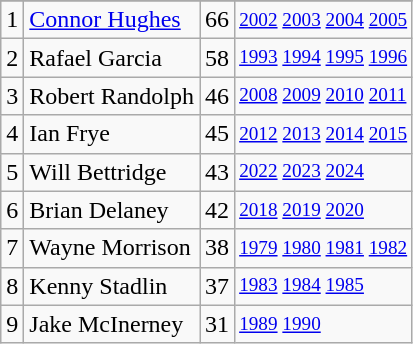<table class="wikitable">
<tr>
</tr>
<tr>
<td>1</td>
<td><a href='#'>Connor Hughes</a></td>
<td>66</td>
<td style="font-size:80%;"><a href='#'>2002</a> <a href='#'>2003</a> <a href='#'>2004</a> <a href='#'>2005</a></td>
</tr>
<tr>
<td>2</td>
<td>Rafael Garcia</td>
<td>58</td>
<td style="font-size:80%;"><a href='#'>1993</a> <a href='#'>1994</a> <a href='#'>1995</a> <a href='#'>1996</a></td>
</tr>
<tr>
<td>3</td>
<td>Robert Randolph</td>
<td>46</td>
<td style="font-size:80%;"><a href='#'>2008</a> <a href='#'>2009</a> <a href='#'>2010</a> <a href='#'>2011</a></td>
</tr>
<tr>
<td>4</td>
<td>Ian Frye</td>
<td>45</td>
<td style="font-size:80%;"><a href='#'>2012</a> <a href='#'>2013</a> <a href='#'>2014</a> <a href='#'>2015</a></td>
</tr>
<tr>
<td>5</td>
<td>Will Bettridge</td>
<td>43</td>
<td style="font-size:80%;"><a href='#'>2022</a> <a href='#'>2023</a> <a href='#'>2024</a></td>
</tr>
<tr>
<td>6</td>
<td>Brian Delaney</td>
<td>42</td>
<td style="font-size:80%;"><a href='#'>2018</a> <a href='#'>2019</a> <a href='#'>2020</a></td>
</tr>
<tr>
<td>7</td>
<td>Wayne Morrison</td>
<td>38</td>
<td style="font-size:80%;"><a href='#'>1979</a> <a href='#'>1980</a> <a href='#'>1981</a> <a href='#'>1982</a></td>
</tr>
<tr>
<td>8</td>
<td>Kenny Stadlin</td>
<td>37</td>
<td style="font-size:80%;"><a href='#'>1983</a> <a href='#'>1984</a> <a href='#'>1985</a></td>
</tr>
<tr>
<td>9</td>
<td>Jake McInerney</td>
<td>31</td>
<td style="font-size:80%;"><a href='#'>1989</a> <a href='#'>1990</a></td>
</tr>
</table>
